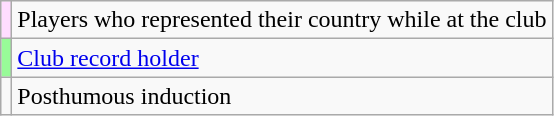<table class="wikitable">
<tr>
<td style="background:#FFDDFF;"></td>
<td>Players who represented their country while at the club</td>
</tr>
<tr>
<td style="background:#98FB98;"></td>
<td><a href='#'>Club record holder</a></td>
</tr>
<tr>
<td></td>
<td>Posthumous induction</td>
</tr>
</table>
